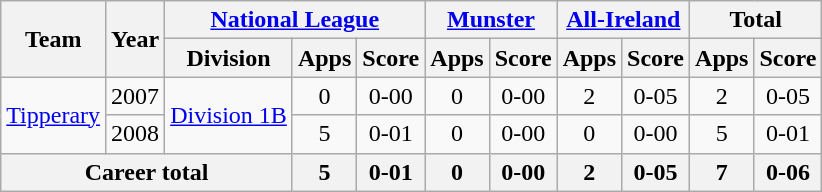<table class="wikitable" style="text-align:center">
<tr>
<th rowspan="2">Team</th>
<th rowspan="2">Year</th>
<th colspan="3"><a href='#'>National League</a></th>
<th colspan="2"><a href='#'>Munster</a></th>
<th colspan="2"><a href='#'>All-Ireland</a></th>
<th colspan="2">Total</th>
</tr>
<tr>
<th>Division</th>
<th>Apps</th>
<th>Score</th>
<th>Apps</th>
<th>Score</th>
<th>Apps</th>
<th>Score</th>
<th>Apps</th>
<th>Score</th>
</tr>
<tr>
<td rowspan="2"><a href='#'>Tipperary</a></td>
<td>2007</td>
<td rowspan="2"><a href='#'>Division 1B</a></td>
<td>0</td>
<td>0-00</td>
<td>0</td>
<td>0-00</td>
<td>2</td>
<td>0-05</td>
<td>2</td>
<td>0-05</td>
</tr>
<tr>
<td>2008</td>
<td>5</td>
<td>0-01</td>
<td>0</td>
<td>0-00</td>
<td>0</td>
<td>0-00</td>
<td>5</td>
<td>0-01</td>
</tr>
<tr>
<th colspan="3">Career total</th>
<th>5</th>
<th>0-01</th>
<th>0</th>
<th>0-00</th>
<th>2</th>
<th>0-05</th>
<th>7</th>
<th>0-06</th>
</tr>
</table>
